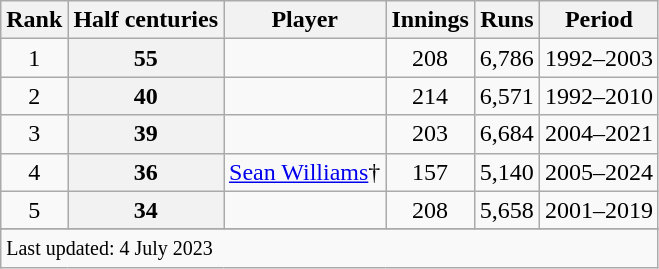<table class="wikitable plainrowheaders sortable">
<tr>
<th scope=col>Rank</th>
<th scope=col>Half centuries</th>
<th scope=col>Player</th>
<th scope=col>Innings</th>
<th scope=col>Runs</th>
<th scope=col>Period</th>
</tr>
<tr>
<td style="text-align:center">1</td>
<th scope=row style=text-align:center;>55</th>
<td></td>
<td style="text-align:center">208</td>
<td style="text-align:center">6,786</td>
<td>1992–2003</td>
</tr>
<tr>
<td style="text-align:center">2</td>
<th scope=row style=text-align:center;>40</th>
<td></td>
<td style="text-align:center">214</td>
<td style="text-align:center">6,571</td>
<td>1992–2010</td>
</tr>
<tr>
<td style="text-align:center">3</td>
<th scope=row style=text-align:center;>39</th>
<td></td>
<td style="text-align:center">203</td>
<td style="text-align:center">6,684</td>
<td>2004–2021</td>
</tr>
<tr>
<td style="text-align:center">4</td>
<th scope=row style=text-align:center;>36</th>
<td><a href='#'>Sean Williams</a>†</td>
<td style="text-align:center">157</td>
<td style="text-align:center">5,140</td>
<td>2005–2024</td>
</tr>
<tr>
<td style="text-align:center">5</td>
<th scope="row" style="text-align:center;">34</th>
<td></td>
<td style="text-align:center">208</td>
<td style="text-align:center">5,658</td>
<td>2001–2019</td>
</tr>
<tr>
</tr>
<tr class=sortbottom>
<td colspan=6><small>Last updated: 4 July 2023</small></td>
</tr>
</table>
